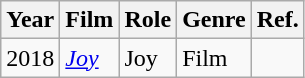<table class="wikitable">
<tr>
<th>Year</th>
<th>Film</th>
<th>Role</th>
<th>Genre</th>
<th>Ref.</th>
</tr>
<tr>
<td>2018</td>
<td><em><a href='#'>Joy</a></em></td>
<td>Joy</td>
<td>Film</td>
<td></td>
</tr>
</table>
